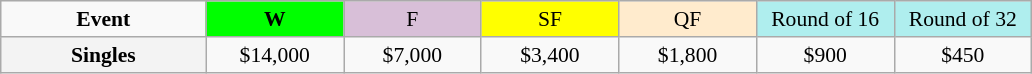<table class=wikitable style=font-size:90%;text-align:center>
<tr>
<td style="width:130px"><strong>Event</strong></td>
<td style="width:85px; background:lime"><strong>W</strong></td>
<td style="width:85px; background:thistle">F</td>
<td style="width:85px; background:#ffff00">SF</td>
<td style="width:85px; background:#ffebcd">QF</td>
<td style="width:85px; background:#afeeee">Round of 16</td>
<td style="width:85px; background:#afeeee">Round of 32</td>
</tr>
<tr>
<th style=background:#f3f3f3>Singles </th>
<td>$14,000</td>
<td>$7,000</td>
<td>$3,400</td>
<td>$1,800</td>
<td>$900</td>
<td>$450</td>
</tr>
</table>
